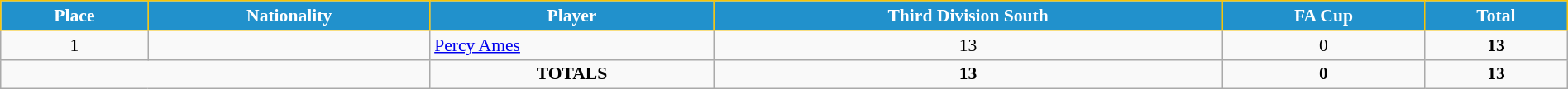<table class="wikitable" style="text-align:center; font-size:90%; width:100%;">
<tr>
<th style="background:#2191CC; color:white; border:1px solid #F7C408; text-align:center;">Place</th>
<th style="background:#2191CC; color:white; border:1px solid #F7C408; text-align:center;">Nationality</th>
<th style="background:#2191CC; color:white; border:1px solid #F7C408; text-align:center;">Player</th>
<th style="background:#2191CC; color:white; border:1px solid #F7C408; text-align:center;">Third Division South</th>
<th style="background:#2191CC; color:white; border:1px solid #F7C408; text-align:center;">FA Cup</th>
<th style="background:#2191CC; color:white; border:1px solid #F7C408; text-align:center;">Total</th>
</tr>
<tr>
<td>1</td>
<td></td>
<td align="left"><a href='#'>Percy Ames</a></td>
<td>13</td>
<td>0</td>
<td><strong>13</strong></td>
</tr>
<tr>
<td colspan="2"></td>
<td><strong>TOTALS</strong></td>
<td><strong>13</strong></td>
<td><strong>0</strong></td>
<td><strong>13</strong></td>
</tr>
</table>
